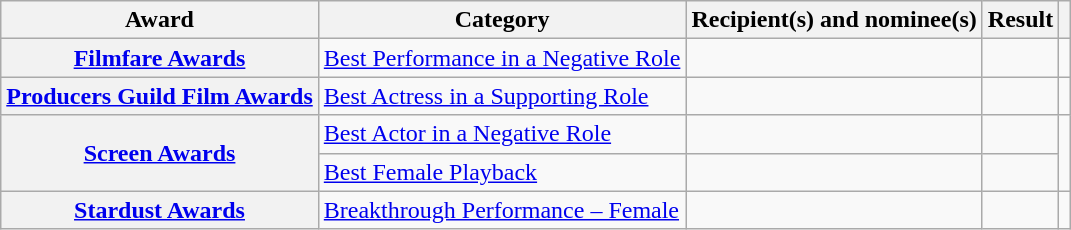<table class="wikitable plainrowheaders sortable">
<tr>
<th scope="col">Award</th>
<th scope="col">Category</th>
<th scope="col">Recipient(s) and nominee(s)</th>
<th scope="col">Result</th>
<th scope="col" class="unsortable"></th>
</tr>
<tr>
<th scope="row"><a href='#'>Filmfare Awards</a></th>
<td><a href='#'>Best Performance in a Negative Role</a></td>
<td></td>
<td></td>
<td style="text-align:center;"></td>
</tr>
<tr>
<th scope="row"><a href='#'>Producers Guild Film Awards</a></th>
<td><a href='#'>Best Actress in a Supporting Role</a></td>
<td></td>
<td></td>
<td style="text-align:center;"></td>
</tr>
<tr>
<th scope="row" rowspan="2"><a href='#'>Screen Awards</a></th>
<td><a href='#'>Best Actor in a Negative Role</a></td>
<td></td>
<td></td>
<td style="text-align:center;" rowspan="2"></td>
</tr>
<tr>
<td><a href='#'>Best Female Playback</a></td>
<td> </td>
<td></td>
</tr>
<tr>
<th scope="row"><a href='#'>Stardust Awards</a></th>
<td><a href='#'>Breakthrough Performance – Female</a></td>
<td></td>
<td></td>
<td style="text-align:center;"></td>
</tr>
</table>
